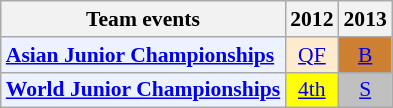<table class="wikitable" style="font-size: 90%; text-align:center">
<tr>
<th>Team events</th>
<th>2012</th>
<th>2013</th>
</tr>
<tr>
<td bgcolor="#ECF2FF"; align="left"><strong><a href='#'>Asian Junior Championships</a></strong></td>
<td bgcolor=FFEBCD><a href='#'>QF</a></td>
<td bgcolor=CD7F32><a href='#'>B</a></td>
</tr>
<tr>
<td bgcolor="#ECF2FF"; align="left"><strong><a href='#'>World Junior Championships</a></strong></td>
<td bgcolor=FFFF00><a href='#'>4th</a></td>
<td bgcolor=silver><a href='#'>S</a></td>
</tr>
</table>
